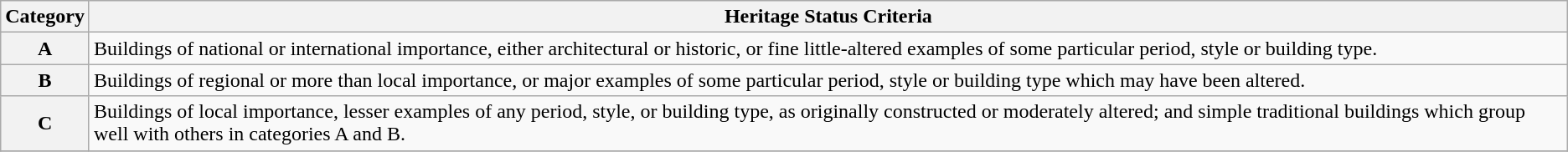<table class="wikitable">
<tr>
<th>Category</th>
<th>Heritage Status Criteria</th>
</tr>
<tr>
<th>A</th>
<td>Buildings of national or international importance, either architectural or historic, or fine little-altered examples of some particular period, style or building type.</td>
</tr>
<tr>
<th>B</th>
<td>Buildings of regional or more than local importance, or major examples of some particular period, style or building type which may have been altered.</td>
</tr>
<tr>
<th>C</th>
<td>Buildings of local importance, lesser examples of any period, style, or building type, as originally constructed or moderately altered; and simple traditional buildings which group well with others in categories A and B.</td>
</tr>
<tr>
</tr>
</table>
